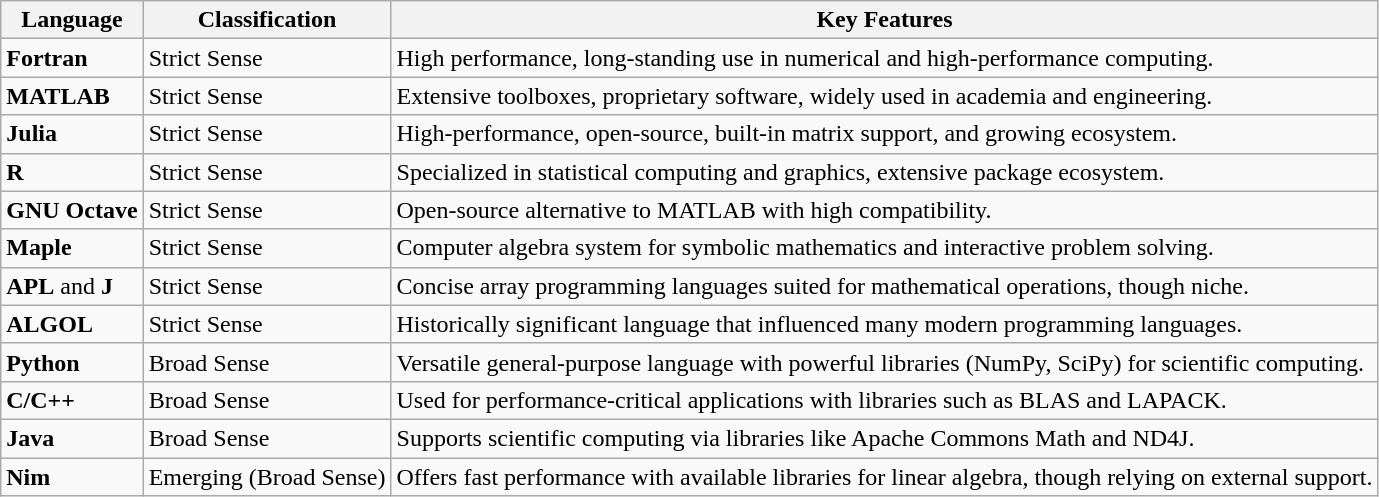<table class="wikitable">
<tr>
<th>Language</th>
<th>Classification</th>
<th>Key Features</th>
</tr>
<tr>
<td><strong>Fortran</strong></td>
<td>Strict Sense</td>
<td>High performance, long-standing use in numerical and high-performance computing.</td>
</tr>
<tr>
<td><strong>MATLAB</strong></td>
<td>Strict Sense</td>
<td>Extensive toolboxes, proprietary software, widely used in academia and engineering.</td>
</tr>
<tr>
<td><strong>Julia</strong></td>
<td>Strict Sense</td>
<td>High-performance, open-source, built-in matrix support, and growing ecosystem.</td>
</tr>
<tr>
<td><strong>R</strong></td>
<td>Strict Sense</td>
<td>Specialized in statistical computing and graphics, extensive package ecosystem.</td>
</tr>
<tr>
<td><strong>GNU Octave</strong></td>
<td>Strict Sense</td>
<td>Open-source alternative to MATLAB with high compatibility.</td>
</tr>
<tr>
<td><strong>Maple</strong></td>
<td>Strict Sense</td>
<td>Computer algebra system for symbolic mathematics and interactive problem solving.</td>
</tr>
<tr>
<td><strong>APL</strong> and <strong>J</strong></td>
<td>Strict Sense</td>
<td>Concise array programming languages suited for mathematical operations, though niche.</td>
</tr>
<tr>
<td><strong>ALGOL</strong></td>
<td>Strict Sense</td>
<td>Historically significant language that influenced many modern programming languages.</td>
</tr>
<tr>
<td><strong>Python</strong></td>
<td>Broad Sense</td>
<td>Versatile general-purpose language with powerful libraries (NumPy, SciPy) for scientific computing.</td>
</tr>
<tr>
<td><strong>C/C++</strong></td>
<td>Broad Sense</td>
<td>Used for performance-critical applications with libraries such as BLAS and LAPACK.</td>
</tr>
<tr>
<td><strong>Java</strong></td>
<td>Broad Sense</td>
<td>Supports scientific computing via libraries like Apache Commons Math and ND4J.</td>
</tr>
<tr>
<td><strong>Nim</strong></td>
<td>Emerging (Broad Sense)</td>
<td>Offers fast performance with available libraries for linear algebra, though relying on external support.</td>
</tr>
</table>
